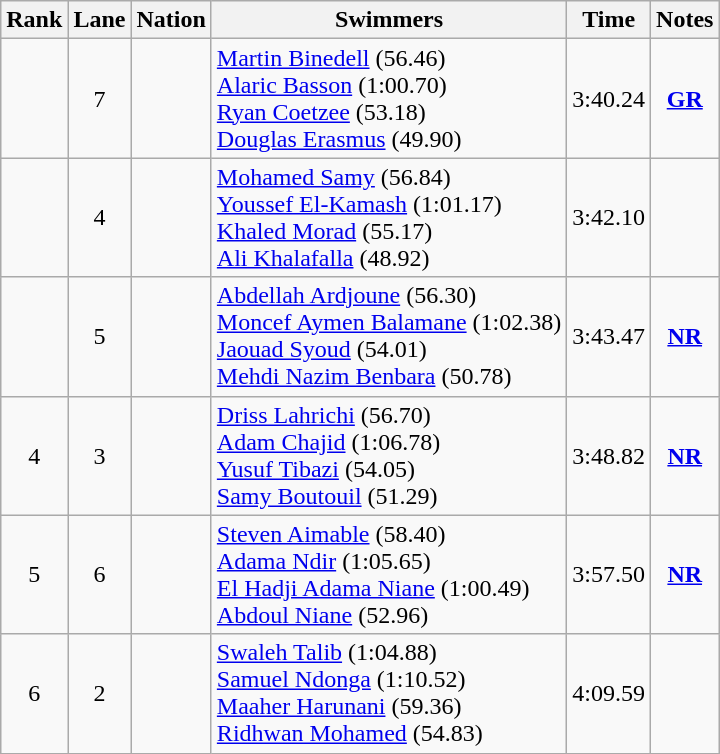<table class="wikitable sortable" style="text-align:center">
<tr>
<th>Rank</th>
<th>Lane</th>
<th>Nation</th>
<th>Swimmers</th>
<th>Time</th>
<th>Notes</th>
</tr>
<tr>
<td></td>
<td>7</td>
<td align=left></td>
<td align=left><a href='#'>Martin Binedell</a> (56.46)<br><a href='#'>Alaric Basson</a> (1:00.70)<br><a href='#'>Ryan Coetzee</a> (53.18)<br><a href='#'>Douglas Erasmus</a> (49.90)</td>
<td>3:40.24</td>
<td><strong><a href='#'>GR</a></strong></td>
</tr>
<tr>
<td></td>
<td>4</td>
<td align=left></td>
<td align=left><a href='#'>Mohamed Samy</a> (56.84)<br><a href='#'>Youssef El-Kamash</a> (1:01.17)<br><a href='#'>Khaled Morad</a> (55.17)<br><a href='#'>Ali Khalafalla</a> (48.92)</td>
<td>3:42.10</td>
<td></td>
</tr>
<tr>
<td></td>
<td>5</td>
<td align="left"></td>
<td align=left><a href='#'>Abdellah Ardjoune</a> (56.30)<br><a href='#'>Moncef Aymen Balamane</a> (1:02.38)<br><a href='#'>Jaouad Syoud</a> (54.01)<br><a href='#'>Mehdi Nazim Benbara</a> (50.78)</td>
<td>3:43.47</td>
<td><strong><a href='#'>NR</a></strong></td>
</tr>
<tr>
<td>4</td>
<td>3</td>
<td align="left"></td>
<td align=left><a href='#'>Driss Lahrichi</a> (56.70)<br><a href='#'>Adam Chajid</a> (1:06.78)<br><a href='#'>Yusuf Tibazi</a> (54.05)<br><a href='#'>Samy Boutouil</a> (51.29)</td>
<td>3:48.82</td>
<td><strong><a href='#'>NR</a></strong></td>
</tr>
<tr>
<td>5</td>
<td>6</td>
<td align=left></td>
<td align=left><a href='#'>Steven Aimable</a> (58.40)<br><a href='#'>Adama Ndir</a> (1:05.65)<br><a href='#'>El Hadji Adama Niane</a> (1:00.49)<br><a href='#'>Abdoul Niane</a> (52.96)</td>
<td>3:57.50</td>
<td><strong><a href='#'>NR</a></strong></td>
</tr>
<tr>
<td>6</td>
<td>2</td>
<td align=left></td>
<td align=left><a href='#'>Swaleh Talib</a> (1:04.88)<br><a href='#'>Samuel Ndonga</a> (1:10.52)<br><a href='#'>Maaher Harunani</a> (59.36)<br><a href='#'>Ridhwan Mohamed</a> (54.83)</td>
<td>4:09.59</td>
<td></td>
</tr>
</table>
